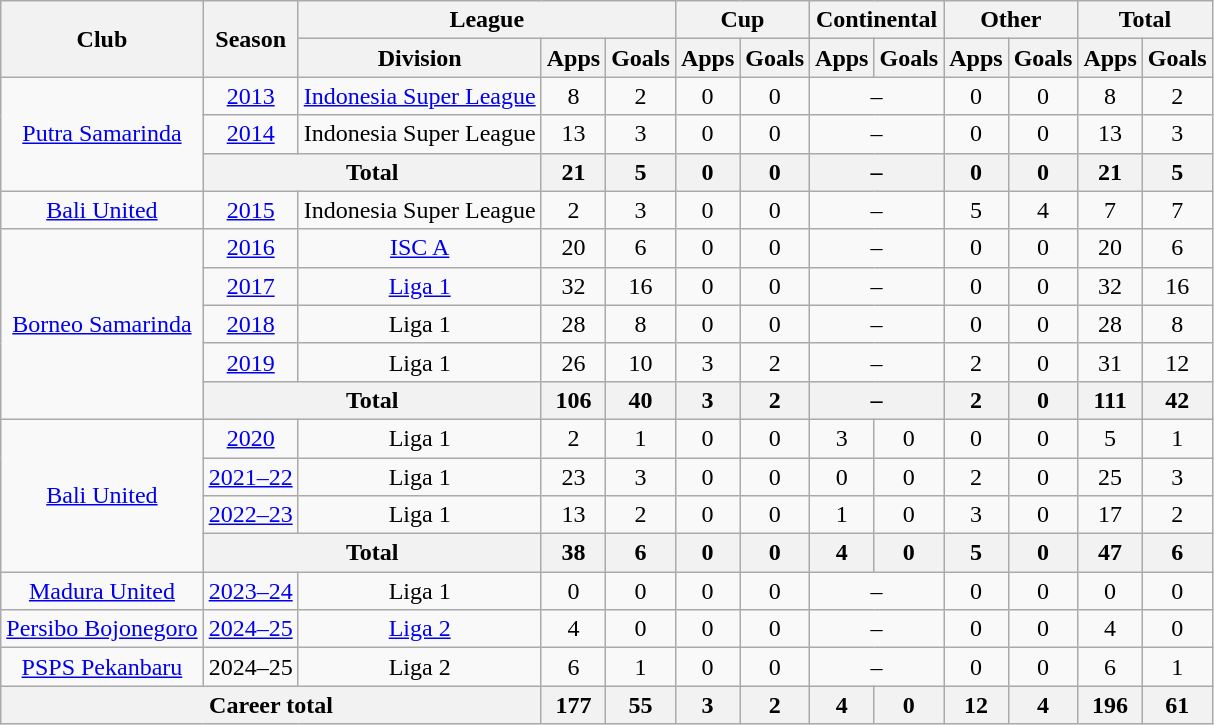<table class="wikitable" style="text-align: center;">
<tr>
<th rowspan="2">Club</th>
<th rowspan="2">Season</th>
<th colspan="3">League</th>
<th colspan="2">Cup</th>
<th colspan="2">Continental</th>
<th colspan="2">Other</th>
<th colspan="2">Total</th>
</tr>
<tr>
<th>Division</th>
<th>Apps</th>
<th>Goals</th>
<th>Apps</th>
<th>Goals</th>
<th>Apps</th>
<th>Goals</th>
<th>Apps</th>
<th>Goals</th>
<th>Apps</th>
<th>Goals</th>
</tr>
<tr>
<td rowspan=3><a href='#'>Putra Samarinda</a></td>
<td><a href='#'>2013</a></td>
<td rowspan=1><a href='#'>Indonesia Super League</a></td>
<td>8</td>
<td>2</td>
<td>0</td>
<td>0</td>
<td colspan="2">–</td>
<td>0</td>
<td>0</td>
<td>8</td>
<td>2</td>
</tr>
<tr>
<td><a href='#'>2014</a></td>
<td>Indonesia Super League</td>
<td>13</td>
<td>3</td>
<td>0</td>
<td>0</td>
<td colspan="2">–</td>
<td>0</td>
<td>0</td>
<td>13</td>
<td>3</td>
</tr>
<tr>
<th colspan="2">Total</th>
<th>21</th>
<th>5</th>
<th>0</th>
<th>0</th>
<th colspan="2">–</th>
<th>0</th>
<th>0</th>
<th>21</th>
<th>5</th>
</tr>
<tr>
<td rowspan=1><a href='#'>Bali United</a></td>
<td><a href='#'>2015</a></td>
<td rowspan=1>Indonesia Super League</td>
<td>2</td>
<td>3</td>
<td>0</td>
<td>0</td>
<td colspan="2">–</td>
<td>5</td>
<td>4</td>
<td>7</td>
<td>7</td>
</tr>
<tr>
<td rowspan=5><a href='#'>Borneo Samarinda</a></td>
<td><a href='#'>2016</a></td>
<td><a href='#'>ISC A</a></td>
<td>20</td>
<td>6</td>
<td>0</td>
<td>0</td>
<td colspan="2">–</td>
<td>0</td>
<td>0</td>
<td>20</td>
<td>6</td>
</tr>
<tr>
<td><a href='#'>2017</a></td>
<td rowspan=1><a href='#'>Liga 1</a></td>
<td>32</td>
<td>16</td>
<td>0</td>
<td>0</td>
<td colspan="2">–</td>
<td>0</td>
<td>0</td>
<td>32</td>
<td>16</td>
</tr>
<tr>
<td><a href='#'>2018</a></td>
<td rowspan="1" valign="center">Liga 1</td>
<td>28</td>
<td>8</td>
<td>0</td>
<td>0</td>
<td colspan="2">–</td>
<td>0</td>
<td>0</td>
<td>28</td>
<td>8</td>
</tr>
<tr>
<td><a href='#'>2019</a></td>
<td rowspan="1" valign="center">Liga 1</td>
<td>26</td>
<td>10</td>
<td>3</td>
<td>2</td>
<td colspan="2">–</td>
<td>2</td>
<td>0</td>
<td>31</td>
<td>12</td>
</tr>
<tr>
<th colspan="2">Total</th>
<th>106</th>
<th>40</th>
<th>3</th>
<th>2</th>
<th colspan="2">–</th>
<th>2</th>
<th>0</th>
<th>111</th>
<th>42</th>
</tr>
<tr>
<td rowspan=4><a href='#'>Bali United</a></td>
<td><a href='#'>2020</a></td>
<td rowspan=1>Liga 1</td>
<td>2</td>
<td>1</td>
<td>0</td>
<td>0</td>
<td>3</td>
<td>0</td>
<td>0</td>
<td>0</td>
<td>5</td>
<td>1</td>
</tr>
<tr>
<td><a href='#'>2021–22</a></td>
<td rowspan="1" valign="center">Liga 1</td>
<td>23</td>
<td>3</td>
<td>0</td>
<td>0</td>
<td>0</td>
<td>0</td>
<td>2</td>
<td>0</td>
<td>25</td>
<td>3</td>
</tr>
<tr>
<td><a href='#'>2022–23</a></td>
<td rowspan="1" valign="center">Liga 1</td>
<td>13</td>
<td>2</td>
<td>0</td>
<td>0</td>
<td>1</td>
<td>0</td>
<td>3</td>
<td>0</td>
<td>17</td>
<td>2</td>
</tr>
<tr>
<th colspan="2">Total</th>
<th>38</th>
<th>6</th>
<th>0</th>
<th>0</th>
<th>4</th>
<th>0</th>
<th>5</th>
<th>0</th>
<th>47</th>
<th>6</th>
</tr>
<tr>
<td rowspan="1"><a href='#'>Madura United</a></td>
<td><a href='#'>2023–24</a></td>
<td rowspan="1" valign="center">Liga 1</td>
<td>0</td>
<td>0</td>
<td>0</td>
<td>0</td>
<td colspan="2">–</td>
<td>0</td>
<td>0</td>
<td>0</td>
<td>0</td>
</tr>
<tr>
<td rowspan="1"><a href='#'>Persibo Bojonegoro</a></td>
<td><a href='#'>2024–25</a></td>
<td rowspan="1" valign="center"><a href='#'>Liga 2</a></td>
<td>4</td>
<td>0</td>
<td>0</td>
<td>0</td>
<td colspan="2">–</td>
<td>0</td>
<td>0</td>
<td>4</td>
<td>0</td>
</tr>
<tr>
<td rowspan="1"><a href='#'>PSPS Pekanbaru</a></td>
<td>2024–25</td>
<td rowspan="1" valign="center">Liga 2</td>
<td>6</td>
<td>1</td>
<td>0</td>
<td>0</td>
<td colspan="2">–</td>
<td>0</td>
<td>0</td>
<td>6</td>
<td>1</td>
</tr>
<tr>
<th colspan="3">Career total</th>
<th>177</th>
<th>55</th>
<th>3</th>
<th>2</th>
<th>4</th>
<th>0</th>
<th>12</th>
<th>4</th>
<th>196</th>
<th>61</th>
</tr>
</table>
